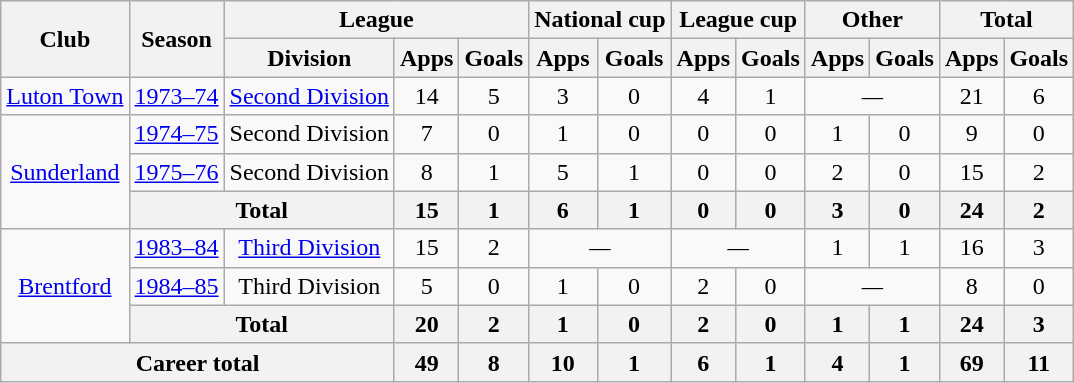<table class="wikitable" style="text-align: center;">
<tr>
<th rowspan="2">Club</th>
<th rowspan="2">Season</th>
<th colspan="3">League</th>
<th colspan="2">National cup</th>
<th colspan="2">League cup</th>
<th colspan="2">Other</th>
<th colspan="2">Total</th>
</tr>
<tr>
<th>Division</th>
<th>Apps</th>
<th>Goals</th>
<th>Apps</th>
<th>Goals</th>
<th>Apps</th>
<th>Goals</th>
<th>Apps</th>
<th>Goals</th>
<th>Apps</th>
<th>Goals</th>
</tr>
<tr>
<td><a href='#'>Luton Town</a></td>
<td><a href='#'>1973–74</a></td>
<td><a href='#'>Second Division</a></td>
<td>14</td>
<td>5</td>
<td>3</td>
<td>0</td>
<td>4</td>
<td>1</td>
<td colspan="2"><em>—</em></td>
<td>21</td>
<td>6</td>
</tr>
<tr>
<td rowspan="3"><a href='#'>Sunderland</a></td>
<td><a href='#'>1974–75</a></td>
<td>Second Division</td>
<td>7</td>
<td>0</td>
<td>1</td>
<td>0</td>
<td>0</td>
<td>0</td>
<td>1</td>
<td>0</td>
<td>9</td>
<td>0</td>
</tr>
<tr>
<td><a href='#'>1975–76</a></td>
<td>Second Division</td>
<td>8</td>
<td>1</td>
<td>5</td>
<td>1</td>
<td>0</td>
<td>0</td>
<td>2</td>
<td>0</td>
<td>15</td>
<td>2</td>
</tr>
<tr>
<th colspan="2">Total</th>
<th>15</th>
<th>1</th>
<th>6</th>
<th>1</th>
<th>0</th>
<th>0</th>
<th>3</th>
<th>0</th>
<th>24</th>
<th>2</th>
</tr>
<tr>
<td rowspan="3"><a href='#'>Brentford</a></td>
<td><a href='#'>1983–84</a></td>
<td><a href='#'>Third Division</a></td>
<td>15</td>
<td>2</td>
<td colspan="2"><em>—</em></td>
<td colspan="2"><em>—</em></td>
<td>1</td>
<td>1</td>
<td>16</td>
<td>3</td>
</tr>
<tr>
<td><a href='#'>1984–85</a></td>
<td>Third Division</td>
<td>5</td>
<td>0</td>
<td>1</td>
<td>0</td>
<td>2</td>
<td>0</td>
<td colspan="2"><em>—</em></td>
<td>8</td>
<td>0</td>
</tr>
<tr>
<th colspan="2">Total</th>
<th>20</th>
<th>2</th>
<th>1</th>
<th>0</th>
<th>2</th>
<th>0</th>
<th>1</th>
<th>1</th>
<th>24</th>
<th>3</th>
</tr>
<tr>
<th colspan="3">Career total</th>
<th>49</th>
<th>8</th>
<th>10</th>
<th>1</th>
<th>6</th>
<th>1</th>
<th>4</th>
<th>1</th>
<th>69</th>
<th>11</th>
</tr>
</table>
